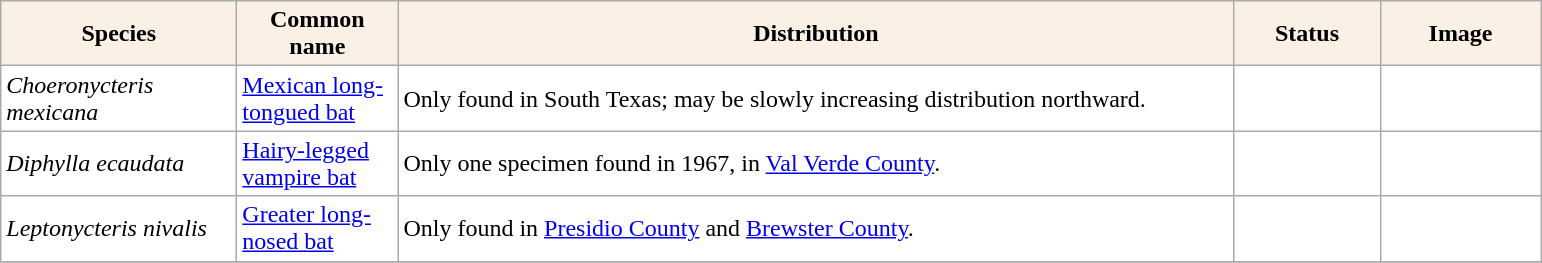<table class="sortable wikitable plainrowheaders" border="0" style="background:#ffffff" align="top" class="sortable wikitable">
<tr ->
<th scope="col" style="background-color:Linen; color:Black" width=150 px>Species</th>
<th scope="col" style="background-color:Linen; color:Black" width=100 px>Common name</th>
<th scope="col" style="background:Linen; color:Black" width=550 px>Distribution</th>
<th scope="col" style="background-color:Linen; color:Black" width=90 px>Status</th>
<th scope="col" style="background:Linen; color:Black" width=100 px>Image</th>
</tr>
<tr>
<td !scope="row" style="background:#ffffff"><em>Choeronycteris mexicana</em></td>
<td><a href='#'>Mexican long-tongued bat</a></td>
<td>Only found in South Texas; may be slowly increasing distribution northward.</td>
<td></td>
<td></td>
</tr>
<tr>
<td !scope="row" style="background:#ffffff"><em>Diphylla ecaudata</em></td>
<td><a href='#'>Hairy-legged vampire bat</a></td>
<td>Only one specimen found in 1967, in <a href='#'>Val Verde County</a>.</td>
<td></td>
<td></td>
</tr>
<tr>
<td !scope="row" style="background:#ffffff"><em>Leptonycteris nivalis</em></td>
<td><a href='#'>Greater long-nosed bat</a></td>
<td>Only found in <a href='#'>Presidio County</a> and <a href='#'>Brewster County</a>.</td>
<td></td>
<td></td>
</tr>
<tr>
</tr>
</table>
